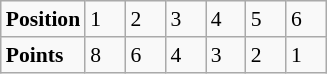<table class="wikitable" style="font-size: 90%;">
<tr>
<td><strong>Position</strong></td>
<td width=20>1</td>
<td width=20>2</td>
<td width=20>3</td>
<td width=20>4</td>
<td width=20>5</td>
<td width=20>6</td>
</tr>
<tr>
<td><strong>Points</strong></td>
<td>8</td>
<td>6</td>
<td>4</td>
<td>3</td>
<td>2</td>
<td>1</td>
</tr>
</table>
